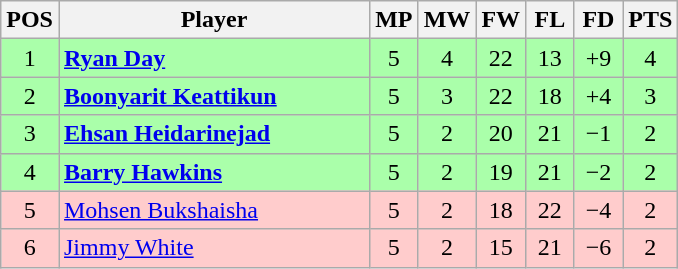<table class="wikitable" style="text-align: center;">
<tr>
<th width=25>POS</th>
<th width=200>Player</th>
<th width=25>MP</th>
<th width=25>MW</th>
<th width=25>FW</th>
<th width=25>FL</th>
<th width=25>FD</th>
<th width=25>PTS</th>
</tr>
<tr style="background:#aaffaa;">
<td>1</td>
<td style="text-align:left;"> <strong><a href='#'>Ryan Day</a></strong></td>
<td>5</td>
<td>4</td>
<td>22</td>
<td>13</td>
<td>+9</td>
<td>4</td>
</tr>
<tr style="background:#aaffaa;">
<td>2</td>
<td style="text-align:left;"> <strong><a href='#'>Boonyarit Keattikun</a></strong></td>
<td>5</td>
<td>3</td>
<td>22</td>
<td>18</td>
<td>+4</td>
<td>3</td>
</tr>
<tr style="background:#aaffaa;">
<td>3</td>
<td style="text-align:left;"> <strong><a href='#'>Ehsan Heidarinejad</a></strong></td>
<td>5</td>
<td>2</td>
<td>20</td>
<td>21</td>
<td>−1</td>
<td>2</td>
</tr>
<tr style="background:#aaffaa;">
<td>4</td>
<td style="text-align:left;"> <strong><a href='#'>Barry Hawkins</a></strong></td>
<td>5</td>
<td>2</td>
<td>19</td>
<td>21</td>
<td>−2</td>
<td>2</td>
</tr>
<tr style="background:#fcc;">
<td>5</td>
<td style="text-align:left;"> <a href='#'>Mohsen Bukshaisha</a></td>
<td>5</td>
<td>2</td>
<td>18</td>
<td>22</td>
<td>−4</td>
<td>2</td>
</tr>
<tr style="background:#fcc;">
<td>6</td>
<td style="text-align:left;"> <a href='#'>Jimmy White</a></td>
<td>5</td>
<td>2</td>
<td>15</td>
<td>21</td>
<td>−6</td>
<td>2</td>
</tr>
</table>
